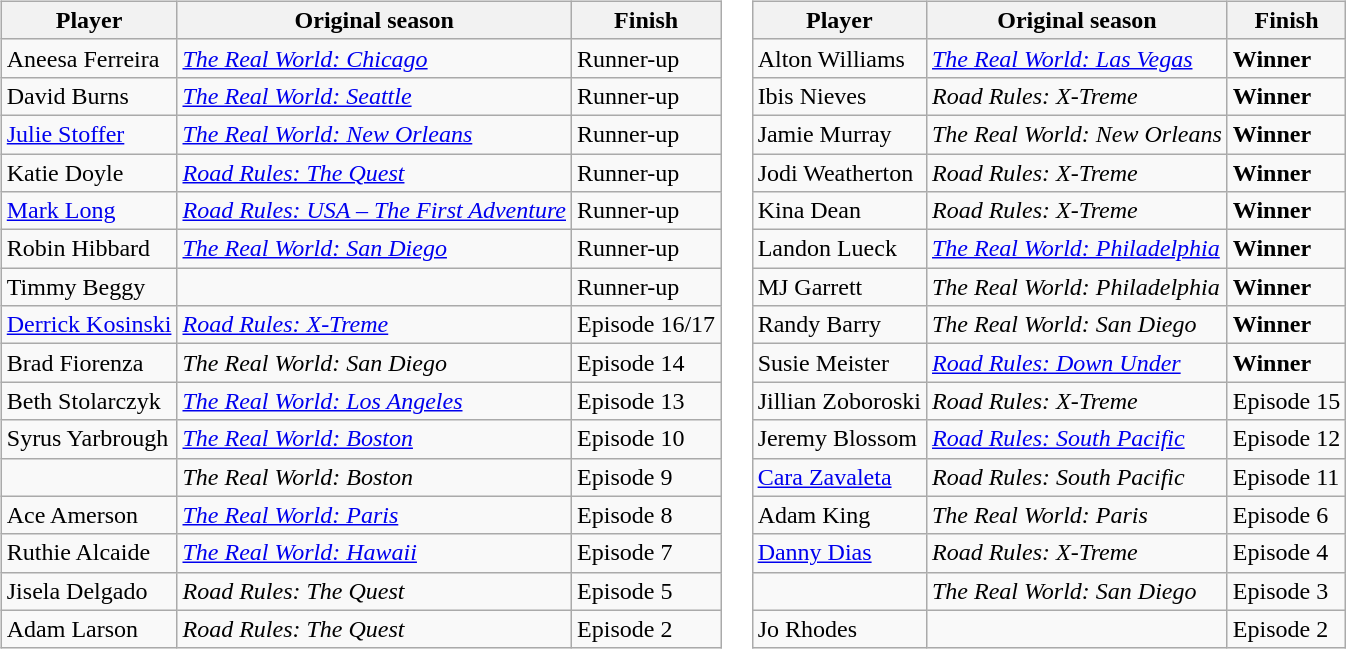<table>
<tr>
<td valign="top"><br><table class="wikitable sortable">
<tr>
<th>Player</th>
<th>Original season</th>
<th>Finish</th>
</tr>
<tr>
<td>Aneesa Ferreira</td>
<td><em><a href='#'>The Real World: Chicago</a></em></td>
<td nowrap>Runner-up</td>
</tr>
<tr>
<td>David Burns</td>
<td><em><a href='#'>The Real World: Seattle</a></em></td>
<td>Runner-up</td>
</tr>
<tr>
<td><a href='#'>Julie Stoffer</a></td>
<td><em><a href='#'>The Real World: New Orleans</a></em></td>
<td>Runner-up</td>
</tr>
<tr>
<td>Katie Doyle</td>
<td><em><a href='#'>Road Rules: The Quest</a></em></td>
<td>Runner-up</td>
</tr>
<tr>
<td><a href='#'>Mark Long</a></td>
<td><em><a href='#'>Road Rules: USA – The First Adventure</a></em></td>
<td>Runner-up</td>
</tr>
<tr>
<td>Robin Hibbard</td>
<td><em><a href='#'>The Real World: San Diego</a></em></td>
<td>Runner-up</td>
</tr>
<tr>
<td>Timmy Beggy</td>
<td></td>
<td>Runner-up</td>
</tr>
<tr>
<td><a href='#'>Derrick Kosinski</a></td>
<td><em><a href='#'>Road Rules: X-Treme</a></em></td>
<td nowrap>Episode 16/17</td>
</tr>
<tr>
<td>Brad Fiorenza</td>
<td><em>The Real World: San Diego</em></td>
<td nowrap>Episode 14</td>
</tr>
<tr>
<td>Beth Stolarczyk</td>
<td><em><a href='#'>The Real World: Los Angeles</a></em></td>
<td nowrap>Episode 13</td>
</tr>
<tr>
<td>Syrus Yarbrough</td>
<td><em><a href='#'>The Real World: Boston</a></em></td>
<td nowrap>Episode 10</td>
</tr>
<tr>
<td></td>
<td><em>The Real World: Boston</em></td>
<td nowrap>Episode 9</td>
</tr>
<tr>
<td>Ace Amerson</td>
<td><em><a href='#'>The Real World: Paris</a></em></td>
<td nowrap>Episode 8</td>
</tr>
<tr>
<td>Ruthie Alcaide</td>
<td><em><a href='#'>The Real World: Hawaii</a></em></td>
<td nowrap>Episode 7</td>
</tr>
<tr>
<td>Jisela Delgado</td>
<td><em>Road Rules: The Quest</em></td>
<td nowrap>Episode 5</td>
</tr>
<tr>
<td>Adam Larson</td>
<td><em>Road Rules: The Quest</em></td>
<td nowrap>Episode 2</td>
</tr>
</table>
</td>
<td valign="top"><br><table class="wikitable sortable">
<tr>
<th>Player</th>
<th>Original season</th>
<th>Finish</th>
</tr>
<tr>
<td>Alton Williams</td>
<td><em><a href='#'>The Real World: Las Vegas</a></em></td>
<td><strong>Winner</strong></td>
</tr>
<tr>
<td>Ibis Nieves</td>
<td><em>Road Rules: X-Treme</em></td>
<td><strong>Winner</strong></td>
</tr>
<tr>
<td>Jamie Murray</td>
<td><em>The Real World: New Orleans</em></td>
<td><strong>Winner</strong></td>
</tr>
<tr>
<td>Jodi Weatherton</td>
<td><em>Road Rules: X-Treme</em></td>
<td><strong>Winner</strong></td>
</tr>
<tr>
<td>Kina Dean</td>
<td><em>Road Rules: X-Treme</em></td>
<td><strong>Winner</strong></td>
</tr>
<tr>
<td>Landon Lueck</td>
<td><em><a href='#'>The Real World: Philadelphia</a></em></td>
<td><strong>Winner</strong></td>
</tr>
<tr>
<td>MJ Garrett</td>
<td><em>The Real World: Philadelphia</em></td>
<td><strong>Winner</strong></td>
</tr>
<tr>
<td>Randy Barry</td>
<td><em>The Real World: San Diego</em></td>
<td><strong>Winner</strong></td>
</tr>
<tr>
<td>Susie Meister</td>
<td><em><a href='#'>Road Rules: Down Under</a></em></td>
<td><strong>Winner</strong></td>
</tr>
<tr>
<td>Jillian Zoboroski</td>
<td><em>Road Rules: X-Treme</em></td>
<td nowrap>Episode 15</td>
</tr>
<tr>
<td>Jeremy Blossom</td>
<td><em><a href='#'>Road Rules: South Pacific</a></em></td>
<td nowrap>Episode 12</td>
</tr>
<tr>
<td><a href='#'>Cara Zavaleta</a></td>
<td><em>Road Rules: South Pacific</em></td>
<td nowrap>Episode 11</td>
</tr>
<tr>
<td>Adam King</td>
<td><em>The Real World: Paris</em></td>
<td nowrap>Episode 6</td>
</tr>
<tr>
<td><a href='#'>Danny Dias</a></td>
<td><em>Road Rules: X-Treme</em></td>
<td nowrap>Episode 4</td>
</tr>
<tr>
<td></td>
<td><em>The Real World: San Diego</em></td>
<td nowrap>Episode 3</td>
</tr>
<tr>
<td>Jo Rhodes</td>
<td></td>
<td nowrap>Episode 2</td>
</tr>
</table>
</td>
</tr>
</table>
